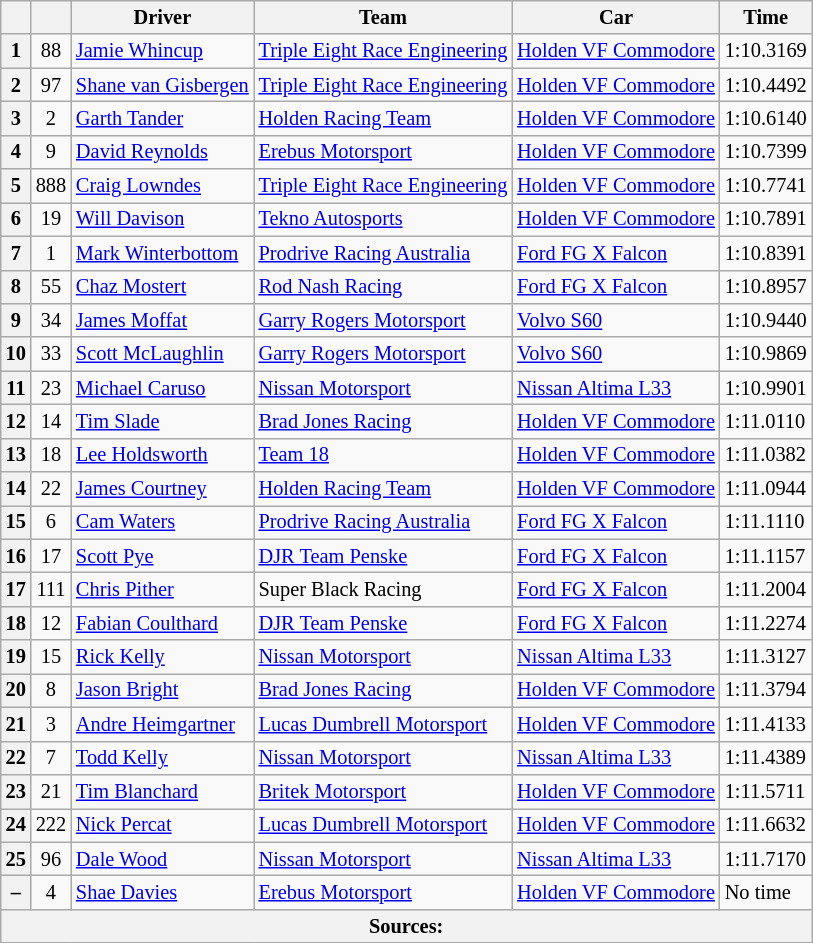<table class="wikitable" style="font-size: 85%">
<tr>
<th></th>
<th></th>
<th>Driver</th>
<th>Team</th>
<th>Car</th>
<th>Time</th>
</tr>
<tr>
<th>1</th>
<td align="center">88</td>
<td> <a href='#'>Jamie Whincup</a></td>
<td><a href='#'>Triple Eight Race Engineering</a></td>
<td><a href='#'>Holden VF Commodore</a></td>
<td>1:10.3169</td>
</tr>
<tr>
<th>2</th>
<td align="center">97</td>
<td> <a href='#'>Shane van Gisbergen</a></td>
<td><a href='#'>Triple Eight Race Engineering</a></td>
<td><a href='#'>Holden VF Commodore</a></td>
<td>1:10.4492</td>
</tr>
<tr>
<th>3</th>
<td align="center">2</td>
<td> <a href='#'>Garth Tander</a></td>
<td><a href='#'>Holden Racing Team</a></td>
<td><a href='#'>Holden VF Commodore</a></td>
<td>1:10.6140</td>
</tr>
<tr>
<th>4</th>
<td align="center">9</td>
<td> <a href='#'>David Reynolds</a></td>
<td><a href='#'>Erebus Motorsport</a></td>
<td><a href='#'>Holden VF Commodore</a></td>
<td>1:10.7399</td>
</tr>
<tr>
<th>5</th>
<td align="center">888</td>
<td> <a href='#'>Craig Lowndes</a></td>
<td><a href='#'>Triple Eight Race Engineering</a></td>
<td><a href='#'>Holden VF Commodore</a></td>
<td>1:10.7741</td>
</tr>
<tr>
<th>6</th>
<td align="center">19</td>
<td> <a href='#'>Will Davison</a></td>
<td><a href='#'>Tekno Autosports</a></td>
<td><a href='#'>Holden VF Commodore</a></td>
<td>1:10.7891</td>
</tr>
<tr>
<th>7</th>
<td align="center">1</td>
<td> <a href='#'>Mark Winterbottom</a></td>
<td><a href='#'>Prodrive Racing Australia</a></td>
<td><a href='#'>Ford FG X Falcon</a></td>
<td>1:10.8391</td>
</tr>
<tr>
<th>8</th>
<td align="center">55</td>
<td> <a href='#'>Chaz Mostert</a></td>
<td><a href='#'>Rod Nash Racing</a></td>
<td><a href='#'>Ford FG X Falcon</a></td>
<td>1:10.8957</td>
</tr>
<tr>
<th>9</th>
<td align="center">34</td>
<td> <a href='#'>James Moffat</a></td>
<td><a href='#'>Garry Rogers Motorsport</a></td>
<td><a href='#'>Volvo S60</a></td>
<td>1:10.9440</td>
</tr>
<tr>
<th>10</th>
<td align="center">33</td>
<td> <a href='#'>Scott McLaughlin</a></td>
<td><a href='#'>Garry Rogers Motorsport</a></td>
<td><a href='#'>Volvo S60</a></td>
<td>1:10.9869</td>
</tr>
<tr>
<th>11</th>
<td align="center">23</td>
<td> <a href='#'>Michael Caruso</a></td>
<td><a href='#'>Nissan Motorsport</a></td>
<td><a href='#'>Nissan Altima L33</a></td>
<td>1:10.9901</td>
</tr>
<tr>
<th>12</th>
<td align="center">14</td>
<td> <a href='#'>Tim Slade</a></td>
<td><a href='#'>Brad Jones Racing</a></td>
<td><a href='#'>Holden VF Commodore</a></td>
<td>1:11.0110</td>
</tr>
<tr>
<th>13</th>
<td align="center">18</td>
<td> <a href='#'>Lee Holdsworth</a></td>
<td><a href='#'>Team 18</a></td>
<td><a href='#'>Holden VF Commodore</a></td>
<td>1:11.0382</td>
</tr>
<tr>
<th>14</th>
<td align="center">22</td>
<td> <a href='#'>James Courtney</a></td>
<td><a href='#'>Holden Racing Team</a></td>
<td><a href='#'>Holden VF Commodore</a></td>
<td>1:11.0944</td>
</tr>
<tr>
<th>15</th>
<td align="center">6</td>
<td> <a href='#'>Cam Waters</a></td>
<td><a href='#'>Prodrive Racing Australia</a></td>
<td><a href='#'>Ford FG X Falcon</a></td>
<td>1:11.1110</td>
</tr>
<tr>
<th>16</th>
<td align="center">17</td>
<td> <a href='#'>Scott Pye</a></td>
<td><a href='#'>DJR Team Penske</a></td>
<td><a href='#'>Ford FG X Falcon</a></td>
<td>1:11.1157</td>
</tr>
<tr>
<th>17</th>
<td align="center">111</td>
<td> <a href='#'>Chris Pither</a></td>
<td>Super Black Racing</td>
<td><a href='#'>Ford FG X Falcon</a></td>
<td>1:11.2004</td>
</tr>
<tr>
<th>18</th>
<td align="center">12</td>
<td> <a href='#'>Fabian Coulthard</a></td>
<td><a href='#'>DJR Team Penske</a></td>
<td><a href='#'>Ford FG X Falcon</a></td>
<td>1:11.2274</td>
</tr>
<tr>
<th>19</th>
<td align="center">15</td>
<td> <a href='#'>Rick Kelly</a></td>
<td><a href='#'>Nissan Motorsport</a></td>
<td><a href='#'>Nissan Altima L33</a></td>
<td>1:11.3127</td>
</tr>
<tr>
<th>20</th>
<td align="center">8</td>
<td> <a href='#'>Jason Bright</a></td>
<td><a href='#'>Brad Jones Racing</a></td>
<td><a href='#'>Holden VF Commodore</a></td>
<td>1:11.3794</td>
</tr>
<tr>
<th>21</th>
<td align="center">3</td>
<td> <a href='#'>Andre Heimgartner</a></td>
<td><a href='#'>Lucas Dumbrell Motorsport</a></td>
<td><a href='#'>Holden VF Commodore</a></td>
<td>1:11.4133</td>
</tr>
<tr>
<th>22</th>
<td align="center">7</td>
<td> <a href='#'>Todd Kelly</a></td>
<td><a href='#'>Nissan Motorsport</a></td>
<td><a href='#'>Nissan Altima L33</a></td>
<td>1:11.4389</td>
</tr>
<tr>
<th>23</th>
<td align="center">21</td>
<td> <a href='#'>Tim Blanchard</a></td>
<td><a href='#'>Britek Motorsport</a></td>
<td><a href='#'>Holden VF Commodore</a></td>
<td>1:11.5711</td>
</tr>
<tr>
<th>24</th>
<td align="center">222</td>
<td> <a href='#'>Nick Percat</a></td>
<td><a href='#'>Lucas Dumbrell Motorsport</a></td>
<td><a href='#'>Holden VF Commodore</a></td>
<td>1:11.6632</td>
</tr>
<tr>
<th>25</th>
<td align="center">96</td>
<td> <a href='#'>Dale Wood</a></td>
<td><a href='#'>Nissan Motorsport</a></td>
<td><a href='#'>Nissan Altima L33</a></td>
<td>1:11.7170</td>
</tr>
<tr>
<th>–</th>
<td align="center">4</td>
<td> <a href='#'>Shae Davies</a></td>
<td><a href='#'>Erebus Motorsport</a></td>
<td><a href='#'>Holden VF Commodore</a></td>
<td>No time</td>
</tr>
<tr>
<th colspan="6">Sources:</th>
</tr>
<tr>
</tr>
</table>
